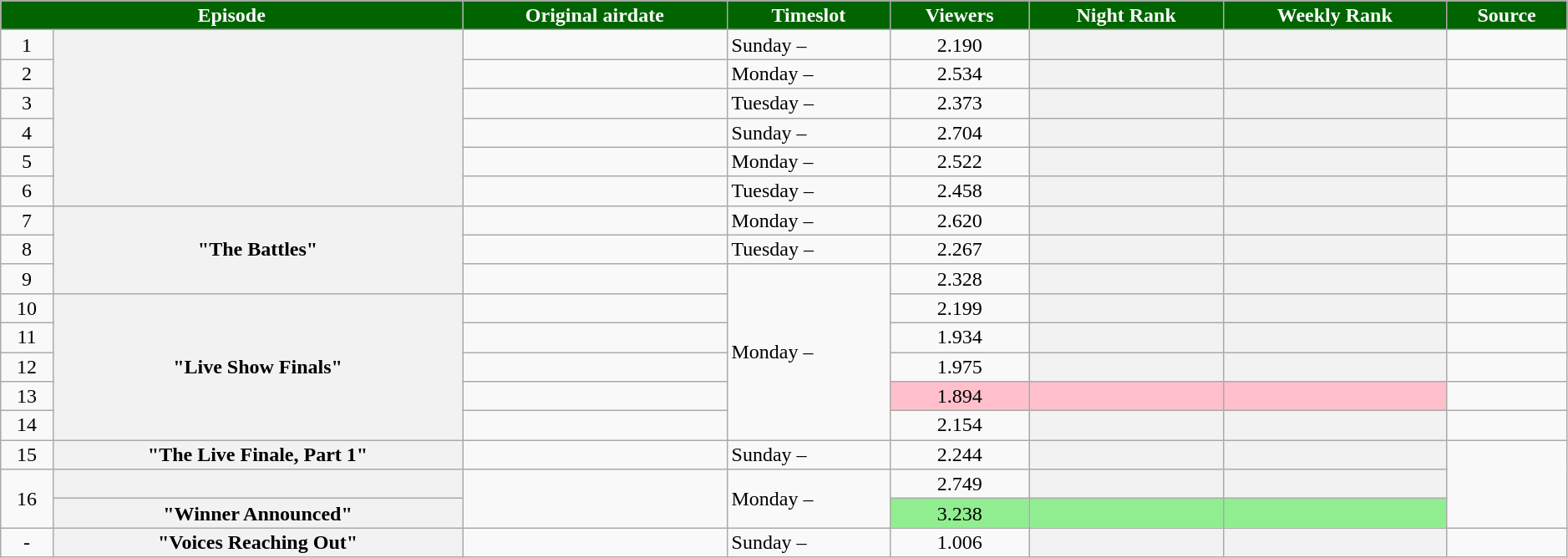<table class="wikitable plainrowheaders" style="text-align:center; line-height:16px; width:99%;">
<tr>
<th style="background:darkgreen; color:white;" colspan="2">Episode</th>
<th style="background:darkgreen; color:white;">Original airdate</th>
<th style="background:darkgreen; color:white;" class="unsortable">Timeslot</th>
<th style="background:darkgreen; color:white;">Viewers<br></th>
<th style="background:darkgreen; color:white;">Night Rank</th>
<th style="background:darkgreen; color:white;">Weekly Rank</th>
<th style="background:darkgreen; color:white;">Source</th>
</tr>
<tr>
<td>1</td>
<th align=centre rowspan="6"></th>
<td align=left></td>
<td align=left>Sunday –</td>
<td>2.190</td>
<th></th>
<th></th>
<td></td>
</tr>
<tr>
<td>2</td>
<td align=left></td>
<td align=left>Monday –</td>
<td>2.534</td>
<th></th>
<th></th>
<td></td>
</tr>
<tr>
<td>3</td>
<td align=left></td>
<td align=left>Tuesday –</td>
<td>2.373</td>
<th></th>
<th></th>
<td></td>
</tr>
<tr>
<td>4</td>
<td align=left></td>
<td align=left>Sunday –</td>
<td>2.704</td>
<th></th>
<th></th>
<td></td>
</tr>
<tr>
<td>5</td>
<td align=left></td>
<td align=left>Monday –</td>
<td>2.522</td>
<th></th>
<th></th>
<td></td>
</tr>
<tr>
<td>6</td>
<td align=left></td>
<td align=left>Tuesday –</td>
<td>2.458</td>
<th></th>
<th></th>
<td></td>
</tr>
<tr>
<td>7</td>
<th align=centre rowspan="3">"The Battles"</th>
<td align=left></td>
<td align=left>Monday –</td>
<td>2.620</td>
<th></th>
<th></th>
<td></td>
</tr>
<tr>
<td>8</td>
<td align=left></td>
<td align=left>Tuesday –</td>
<td>2.267</td>
<th></th>
<th></th>
<td></td>
</tr>
<tr>
<td>9</td>
<td align=left></td>
<td rowspan="6" align=left>Monday –</td>
<td>2.328</td>
<th></th>
<th></th>
<td></td>
</tr>
<tr>
<td>10</td>
<th align=centre rowspan="5">"Live Show Finals"</th>
<td align=left></td>
<td>2.199</td>
<th></th>
<th></th>
<td></td>
</tr>
<tr>
<td>11</td>
<td align=left></td>
<td>1.934</td>
<th></th>
<th></th>
<td></td>
</tr>
<tr>
<td>12</td>
<td align=left></td>
<td>1.975</td>
<th></th>
<th></th>
<td></td>
</tr>
<tr>
<td>13</td>
<td align=left></td>
<td style="background:#FFC0CB">1.894</td>
<th style="background:#FFC0CB"></th>
<th style="background:#FFC0CB"></th>
<td></td>
</tr>
<tr>
<td>14</td>
<td align=left></td>
<td>2.154</td>
<th></th>
<th></th>
<td></td>
</tr>
<tr>
<td>15</td>
<th align=centre>"The Live Finale, Part 1"</th>
<td align=left></td>
<td align=left>Sunday –</td>
<td>2.244</td>
<th></th>
<th></th>
<td rowspan="3"></td>
</tr>
<tr>
<td rowspan=2>16</td>
<th align=centre></th>
<td rowspan=2 align=left></td>
<td rowspan=2 align=left>Monday –</td>
<td>2.749</td>
<th></th>
<th></th>
</tr>
<tr>
<th align=centre>"Winner Announced"</th>
<td style="background:#90EE90">3.238</td>
<th style="background:#90EE90"></th>
<th style="background:#90EE90"></th>
</tr>
<tr>
<td>-</td>
<th align=centre>"Voices Reaching Out"</th>
<td align=left></td>
<td align=left>Sunday –</td>
<td>1.006</td>
<th></th>
<th></th>
<td></td>
</tr>
</table>
